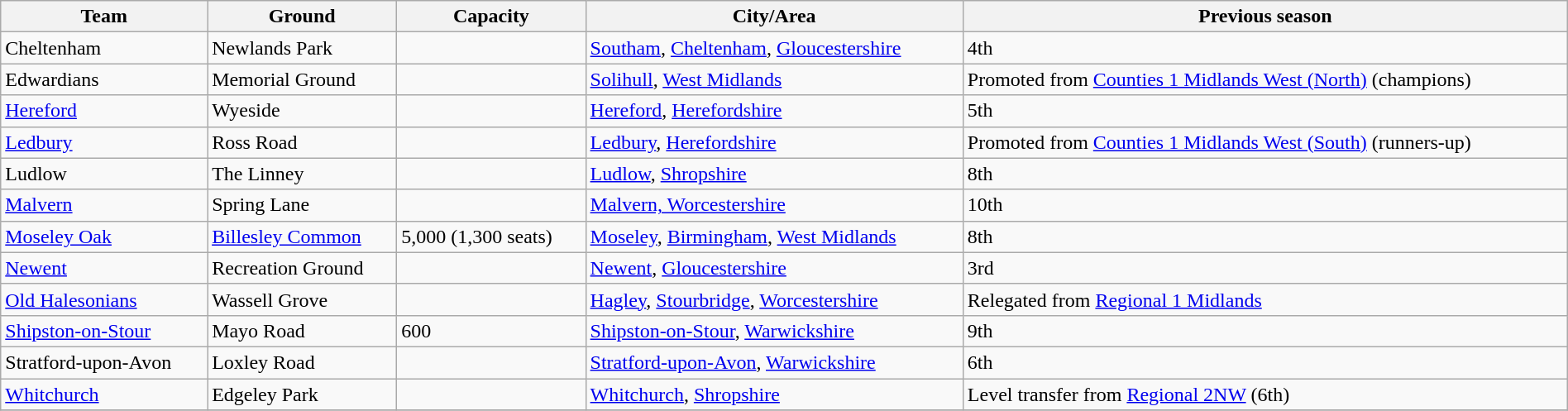<table class="wikitable sortable" width=100%>
<tr>
<th>Team</th>
<th>Ground</th>
<th>Capacity</th>
<th>City/Area</th>
<th>Previous season</th>
</tr>
<tr>
<td>Cheltenham</td>
<td>Newlands Park</td>
<td></td>
<td><a href='#'>Southam</a>, <a href='#'>Cheltenham</a>, <a href='#'>Gloucestershire</a></td>
<td>4th</td>
</tr>
<tr>
<td>Edwardians</td>
<td>Memorial Ground</td>
<td></td>
<td><a href='#'>Solihull</a>, <a href='#'>West Midlands</a></td>
<td>Promoted from  <a href='#'>Counties 1 Midlands West (North)</a> (champions)</td>
</tr>
<tr>
<td><a href='#'>Hereford</a></td>
<td>Wyeside</td>
<td></td>
<td><a href='#'>Hereford</a>, <a href='#'>Herefordshire</a></td>
<td>5th</td>
</tr>
<tr>
<td><a href='#'>Ledbury</a></td>
<td>Ross Road</td>
<td></td>
<td><a href='#'>Ledbury</a>, <a href='#'>Herefordshire</a></td>
<td>Promoted from  <a href='#'>Counties 1 Midlands West (South)</a> (runners-up)</td>
</tr>
<tr>
<td>Ludlow</td>
<td>The Linney</td>
<td></td>
<td><a href='#'>Ludlow</a>, <a href='#'>Shropshire</a></td>
<td>8th</td>
</tr>
<tr>
<td><a href='#'>Malvern</a></td>
<td>Spring Lane</td>
<td></td>
<td><a href='#'>Malvern, Worcestershire</a></td>
<td>10th</td>
</tr>
<tr>
<td><a href='#'>Moseley Oak</a></td>
<td><a href='#'>Billesley Common</a></td>
<td>5,000 (1,300 seats)</td>
<td><a href='#'>Moseley</a>, <a href='#'>Birmingham</a>, <a href='#'>West Midlands</a></td>
<td>8th</td>
</tr>
<tr>
<td><a href='#'>Newent</a></td>
<td>Recreation Ground</td>
<td></td>
<td><a href='#'>Newent</a>, <a href='#'>Gloucestershire</a></td>
<td>3rd</td>
</tr>
<tr>
<td><a href='#'>Old Halesonians</a></td>
<td>Wassell Grove</td>
<td></td>
<td><a href='#'>Hagley</a>, <a href='#'>Stourbridge</a>, <a href='#'>Worcestershire</a></td>
<td>Relegated from <a href='#'>Regional 1 Midlands</a></td>
</tr>
<tr>
<td><a href='#'>Shipston-on-Stour</a></td>
<td>Mayo Road</td>
<td>600</td>
<td><a href='#'>Shipston-on-Stour</a>, <a href='#'>Warwickshire</a></td>
<td>9th</td>
</tr>
<tr>
<td>Stratford-upon-Avon</td>
<td>Loxley Road</td>
<td></td>
<td><a href='#'>Stratford-upon-Avon</a>, <a href='#'>Warwickshire</a></td>
<td>6th</td>
</tr>
<tr>
<td><a href='#'>Whitchurch</a></td>
<td>Edgeley Park</td>
<td></td>
<td><a href='#'>Whitchurch</a>, <a href='#'>Shropshire</a></td>
<td>Level transfer from <a href='#'>Regional 2NW</a> (6th)</td>
</tr>
<tr>
</tr>
</table>
